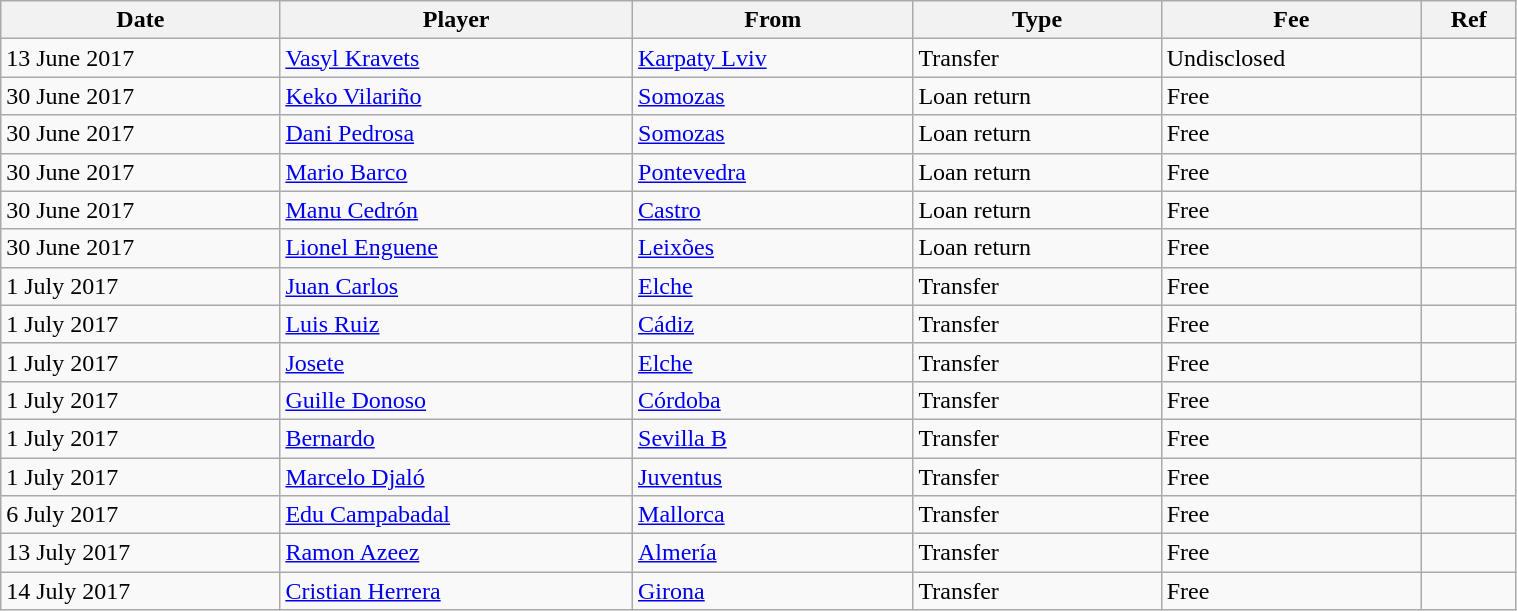<table class="wikitable" style="width:80%;">
<tr>
<th><strong>Date</strong></th>
<th><strong>Player</strong></th>
<th><strong>From</strong></th>
<th><strong>Type</strong></th>
<th><strong>Fee</strong></th>
<th><strong>Ref</strong></th>
</tr>
<tr>
<td>13 June 2017</td>
<td> <a href='#'>Vasyl Kravets</a></td>
<td> <a href='#'>Karpaty Lviv</a></td>
<td>Transfer</td>
<td>Undisclosed</td>
<td></td>
</tr>
<tr>
<td>30 June 2017</td>
<td> <a href='#'>Keko Vilariño</a></td>
<td> <a href='#'>Somozas</a></td>
<td>Loan return</td>
<td>Free</td>
<td></td>
</tr>
<tr>
<td>30 June 2017</td>
<td> <a href='#'>Dani Pedrosa</a></td>
<td> <a href='#'>Somozas</a></td>
<td>Loan return</td>
<td>Free</td>
<td></td>
</tr>
<tr>
<td>30 June 2017</td>
<td> <a href='#'>Mario Barco</a></td>
<td> <a href='#'>Pontevedra</a></td>
<td>Loan return</td>
<td>Free</td>
<td></td>
</tr>
<tr>
<td>30 June 2017</td>
<td> <a href='#'>Manu Cedrón</a></td>
<td> <a href='#'>Castro</a></td>
<td>Loan return</td>
<td>Free</td>
<td></td>
</tr>
<tr>
<td>30 June 2017</td>
<td> <a href='#'>Lionel Enguene</a></td>
<td> <a href='#'>Leixões</a></td>
<td>Loan return</td>
<td>Free</td>
<td></td>
</tr>
<tr>
<td>1 July 2017</td>
<td> <a href='#'>Juan Carlos</a></td>
<td> <a href='#'>Elche</a></td>
<td>Transfer</td>
<td>Free</td>
<td></td>
</tr>
<tr>
<td>1 July 2017</td>
<td> <a href='#'>Luis Ruiz</a></td>
<td> <a href='#'>Cádiz</a></td>
<td>Transfer</td>
<td>Free</td>
<td></td>
</tr>
<tr>
<td>1 July 2017</td>
<td> <a href='#'>Josete</a></td>
<td> <a href='#'>Elche</a></td>
<td>Transfer</td>
<td>Free</td>
<td></td>
</tr>
<tr>
<td>1 July 2017</td>
<td> <a href='#'>Guille Donoso</a></td>
<td> <a href='#'>Córdoba</a></td>
<td>Transfer</td>
<td>Free</td>
<td></td>
</tr>
<tr>
<td>1 July 2017</td>
<td> <a href='#'>Bernardo</a></td>
<td> <a href='#'>Sevilla B</a></td>
<td>Transfer</td>
<td>Free</td>
<td></td>
</tr>
<tr>
<td>1 July 2017</td>
<td> <a href='#'>Marcelo Djaló</a></td>
<td> <a href='#'>Juventus</a></td>
<td>Transfer</td>
<td>Free</td>
<td></td>
</tr>
<tr>
<td>6 July 2017</td>
<td> <a href='#'>Edu Campabadal</a></td>
<td> <a href='#'>Mallorca</a></td>
<td>Transfer</td>
<td>Free</td>
<td></td>
</tr>
<tr>
<td>13 July 2017</td>
<td> <a href='#'>Ramon Azeez</a></td>
<td> <a href='#'>Almería</a></td>
<td>Transfer</td>
<td>Free</td>
<td></td>
</tr>
<tr>
<td>14 July 2017</td>
<td> <a href='#'>Cristian Herrera</a></td>
<td> <a href='#'>Girona</a></td>
<td>Transfer</td>
<td>Free</td>
<td></td>
</tr>
</table>
